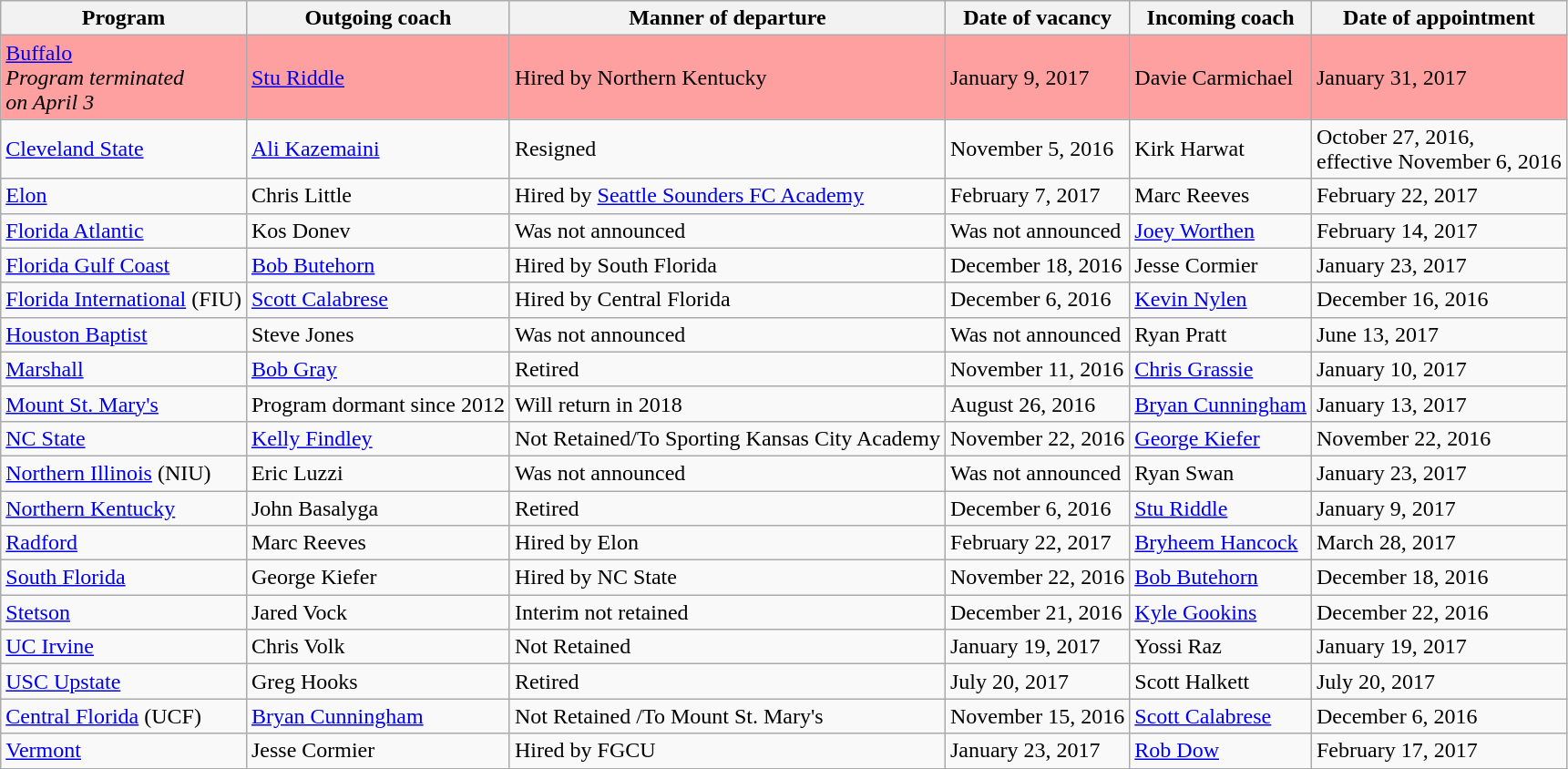<table class="wikitable sortable">
<tr>
<th>Program</th>
<th>Outgoing coach</th>
<th>Manner of departure</th>
<th>Date of vacancy</th>
<th>Incoming coach</th>
<th>Date of appointment</th>
</tr>
<tr bgcolor=#ffa0a0>
<td><a href='#'>Buffalo</a><br><em>Program terminated<br>on April 3</em></td>
<td><a href='#'>Stu Riddle</a></td>
<td>Hired by Northern Kentucky </td>
<td>January 9, 2017</td>
<td>Davie Carmichael </td>
<td>January 31, 2017</td>
</tr>
<tr>
<td><a href='#'>Cleveland State</a></td>
<td><a href='#'>Ali Kazemaini</a></td>
<td>Resigned</td>
<td>November 5, 2016</td>
<td>Kirk Harwat </td>
<td>October 27, 2016,<br>effective November 6, 2016</td>
</tr>
<tr>
<td><a href='#'>Elon</a></td>
<td>Chris Little</td>
<td>Hired by <a href='#'>Seattle Sounders FC Academy</a></td>
<td>February 7, 2017</td>
<td>Marc Reeves </td>
<td>February 22, 2017</td>
</tr>
<tr>
<td><a href='#'>Florida Atlantic</a></td>
<td>Kos Donev</td>
<td>Was not announced</td>
<td>Was not announced</td>
<td><a href='#'>Joey Worthen</a></td>
<td>February 14, 2017</td>
</tr>
<tr>
<td><a href='#'>Florida Gulf Coast</a></td>
<td><a href='#'>Bob Butehorn</a></td>
<td>Hired by South Florida</td>
<td>December 18, 2016</td>
<td>Jesse Cormier </td>
<td>January 23, 2017</td>
</tr>
<tr>
<td><a href='#'>Florida International</a> (FIU)</td>
<td><a href='#'>Scott Calabrese</a></td>
<td>Hired by Central Florida </td>
<td>December 6, 2016</td>
<td><a href='#'>Kevin Nylen</a></td>
<td>December 16, 2016</td>
</tr>
<tr>
<td><a href='#'>Houston Baptist</a></td>
<td>Steve Jones</td>
<td>Was not announced</td>
<td>Was not announced</td>
<td>Ryan Pratt</td>
<td>June 13, 2017</td>
</tr>
<tr>
<td><a href='#'>Marshall</a></td>
<td><a href='#'>Bob Gray</a></td>
<td>Retired</td>
<td>November 11, 2016</td>
<td><a href='#'>Chris Grassie</a></td>
<td>January 10, 2017</td>
</tr>
<tr>
<td><a href='#'>Mount St. Mary's</a></td>
<td>Program dormant since 2012</td>
<td>Will return in 2018</td>
<td>August 26, 2016</td>
<td><a href='#'>Bryan Cunningham</a></td>
<td>January 13, 2017</td>
</tr>
<tr>
<td><a href='#'>NC State</a></td>
<td><a href='#'>Kelly Findley</a></td>
<td>Not Retained/To Sporting Kansas City Academy</td>
<td>November 22, 2016</td>
<td><a href='#'>George Kiefer</a></td>
<td>November 22, 2016</td>
</tr>
<tr>
<td><a href='#'>Northern Illinois</a> (NIU)</td>
<td>Eric Luzzi</td>
<td>Was not announced</td>
<td>Was not announced</td>
<td>Ryan Swan</td>
<td>January 23, 2017</td>
</tr>
<tr>
<td><a href='#'>Northern Kentucky</a></td>
<td>John Basalyga</td>
<td>Retired </td>
<td>December 6, 2016</td>
<td><a href='#'>Stu Riddle</a></td>
<td>January 9, 2017</td>
</tr>
<tr>
<td><a href='#'>Radford</a></td>
<td>Marc Reeves</td>
<td>Hired by Elon </td>
<td>February 22, 2017</td>
<td><a href='#'>Bryheem Hancock</a></td>
<td>March 28, 2017</td>
</tr>
<tr>
<td><a href='#'>South Florida</a></td>
<td>George Kiefer</td>
<td>Hired by NC State</td>
<td>November 22, 2016</td>
<td><a href='#'>Bob Butehorn</a></td>
<td>December 18, 2016</td>
</tr>
<tr>
<td><a href='#'>Stetson</a></td>
<td>Jared Vock</td>
<td>Interim not retained</td>
<td>December 21, 2016</td>
<td><a href='#'>Kyle Gookins</a></td>
<td>December 22, 2016</td>
</tr>
<tr>
<td><a href='#'>UC Irvine</a></td>
<td>Chris Volk</td>
<td>Not Retained</td>
<td>January 19, 2017</td>
<td>Yossi Raz </td>
<td>January 19, 2017</td>
</tr>
<tr>
<td><a href='#'>USC Upstate</a></td>
<td>Greg Hooks</td>
<td>Retired</td>
<td>July 20, 2017</td>
<td>Scott Halkett </td>
<td>July 20, 2017</td>
</tr>
<tr>
<td><a href='#'>Central Florida</a> (UCF)</td>
<td><a href='#'>Bryan Cunningham</a></td>
<td>Not Retained  /To Mount St. Mary's</td>
<td>November 15, 2016</td>
<td><a href='#'>Scott Calabrese</a></td>
<td>December 6, 2016</td>
</tr>
<tr>
<td><a href='#'>Vermont</a></td>
<td>Jesse Cormier</td>
<td>Hired by FGCU </td>
<td>January 23, 2017</td>
<td><a href='#'>Rob Dow</a></td>
<td>February 17, 2017</td>
</tr>
</table>
